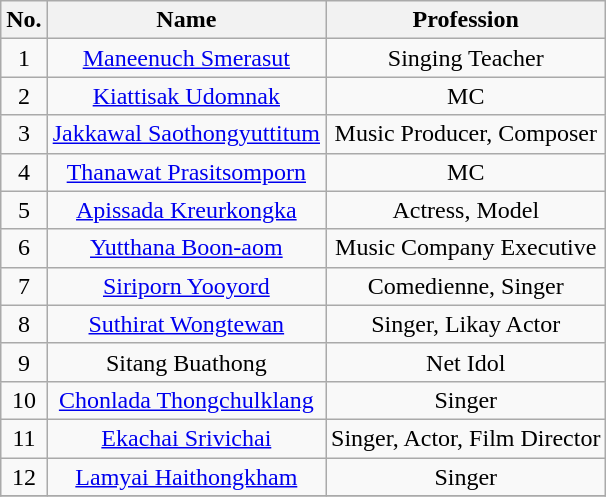<table class="wikitable" style="text-align:center;">
<tr>
<th>No.</th>
<th>Name</th>
<th>Profession</th>
</tr>
<tr>
<td>1</td>
<td><a href='#'>Maneenuch Smerasut</a></td>
<td>Singing Teacher</td>
</tr>
<tr>
<td>2</td>
<td><a href='#'>Kiattisak Udomnak</a></td>
<td>MC</td>
</tr>
<tr>
<td>3</td>
<td><a href='#'>Jakkawal Saothongyuttitum</a></td>
<td>Music Producer, Composer</td>
</tr>
<tr>
<td>4</td>
<td><a href='#'>Thanawat Prasitsomporn</a></td>
<td>MC</td>
</tr>
<tr>
<td>5</td>
<td><a href='#'>Apissada Kreurkongka</a></td>
<td>Actress, Model</td>
</tr>
<tr>
<td>6</td>
<td><a href='#'>Yutthana Boon-aom</a></td>
<td>Music Company Executive</td>
</tr>
<tr>
<td>7</td>
<td><a href='#'>Siriporn Yooyord</a></td>
<td>Comedienne, Singer</td>
</tr>
<tr>
<td>8</td>
<td><a href='#'>Suthirat Wongtewan</a></td>
<td>Singer, Likay Actor</td>
</tr>
<tr>
<td>9</td>
<td>Sitang Buathong</td>
<td>Net Idol</td>
</tr>
<tr>
<td>10</td>
<td><a href='#'>Chonlada Thongchulklang</a></td>
<td>Singer</td>
</tr>
<tr>
<td>11</td>
<td><a href='#'>Ekachai Srivichai</a></td>
<td>Singer, Actor, Film Director</td>
</tr>
<tr>
<td>12</td>
<td><a href='#'>Lamyai Haithongkham</a></td>
<td>Singer</td>
</tr>
<tr>
</tr>
</table>
